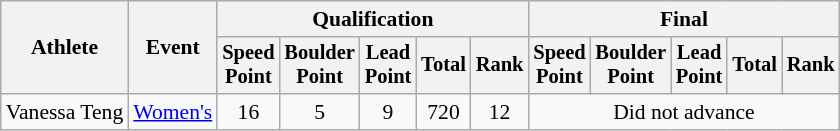<table class=wikitable style="font-size:90%; text-align:center;">
<tr>
<th rowspan="2">Athlete</th>
<th rowspan="2">Event</th>
<th colspan=5>Qualification</th>
<th colspan=5>Final</th>
</tr>
<tr style="font-size:95%">
<th>Speed<br>Point</th>
<th>Boulder<br>Point</th>
<th>Lead<br>Point</th>
<th>Total</th>
<th>Rank</th>
<th>Speed<br>Point</th>
<th>Boulder<br>Point</th>
<th>Lead<br>Point</th>
<th>Total</th>
<th>Rank</th>
</tr>
<tr>
<td align=left>Vanessa Teng</td>
<td align=left><a href='#'>Women's</a></td>
<td>16</td>
<td>5</td>
<td>9</td>
<td>720</td>
<td>12</td>
<td colspan=5>Did not advance</td>
</tr>
</table>
